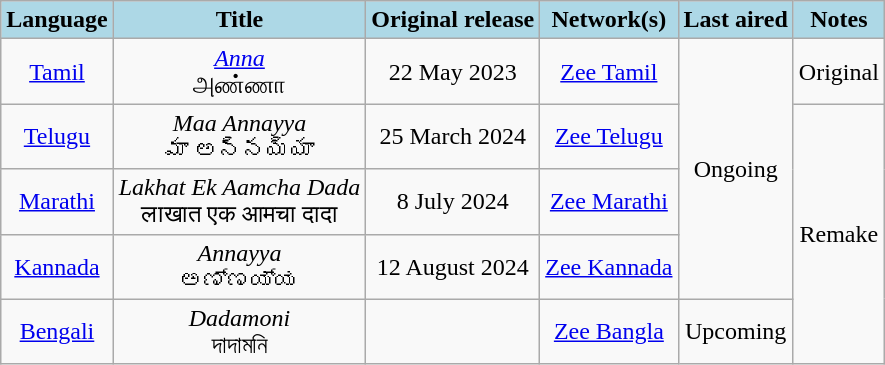<table class="wikitable" style="text-align:center;">
<tr>
<th style="background:LightBlue;">Language</th>
<th style="background:LightBlue;">Title</th>
<th style="background:LightBlue;">Original release</th>
<th style="background:LightBlue;">Network(s)</th>
<th style="background:LightBlue;">Last aired</th>
<th style="background:LightBlue;">Notes</th>
</tr>
<tr>
<td><a href='#'>Tamil</a></td>
<td><em><a href='#'>Anna</a></em> <br> அண்ணா</td>
<td>22 May 2023</td>
<td><a href='#'>Zee Tamil</a></td>
<td rowspan="4">Ongoing</td>
<td>Original</td>
</tr>
<tr>
<td><a href='#'>Telugu</a></td>
<td><em>Maa Annayya</em> <br> మా అన్నయ్యా</td>
<td>25 March 2024</td>
<td><a href='#'>Zee Telugu</a></td>
<td rowspan="4">Remake</td>
</tr>
<tr>
<td><a href='#'>Marathi</a></td>
<td><em>Lakhat Ek Aamcha Dada</em> <br> लाखात एक आमचा दादा</td>
<td>8 July 2024</td>
<td><a href='#'>Zee Marathi</a></td>
</tr>
<tr>
<td><a href='#'>Kannada</a></td>
<td><em>Annayya</em> <br> ಅಣ್ಣಯ್ಯ</td>
<td>12 August 2024</td>
<td><a href='#'>Zee Kannada</a></td>
</tr>
<tr>
<td><a href='#'>Bengali</a></td>
<td><em>Dadamoni</em> <br> দাদামনি</td>
<td></td>
<td><a href='#'>Zee Bangla</a></td>
<td>Upcoming</td>
</tr>
</table>
